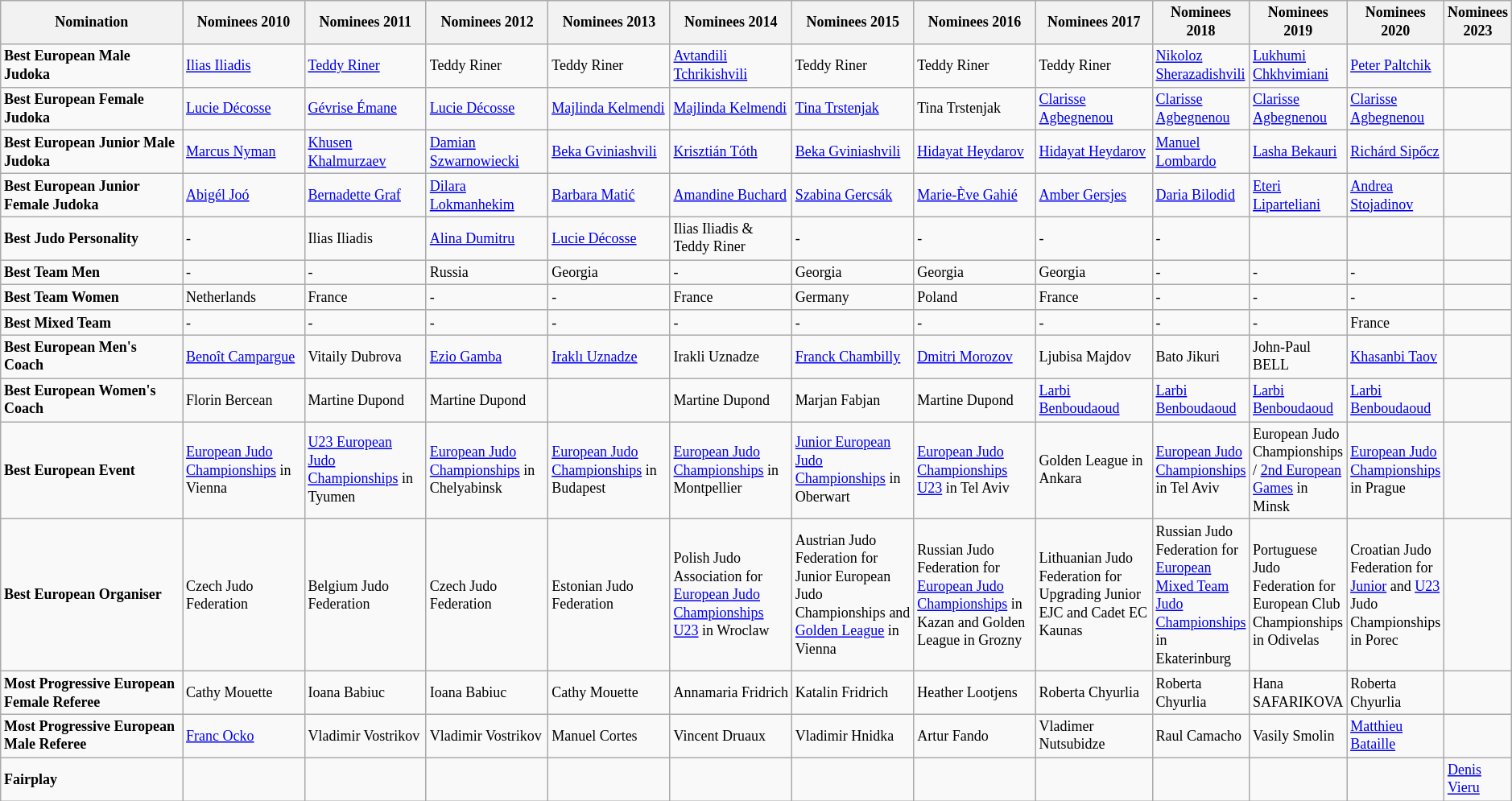<table class="wikitable" style="font-size:75%">
<tr>
<th width=20%>Nomination</th>
<th width=10%>Nominees 2010</th>
<th width=10%>Nominees 2011</th>
<th width=10%>Nominees 2012</th>
<th width=10%>Nominees 2013</th>
<th width=10%>Nominees 2014</th>
<th width=10%>Nominees 2015</th>
<th width=10%>Nominees 2016</th>
<th width=10%>Nominees 2017</th>
<th width=10%>Nominees 2018</th>
<th width=10%>Nominees 2019</th>
<th width=10%>Nominees 2020</th>
<th>Nominees 2023</th>
</tr>
<tr>
<td><strong>Best European Male Judoka</strong></td>
<td><a href='#'>Ilias Iliadis</a> </td>
<td><a href='#'>Teddy Riner</a> </td>
<td>Teddy Riner </td>
<td>Teddy Riner </td>
<td><a href='#'>Avtandili Tchrikishvili</a> </td>
<td>Teddy Riner </td>
<td>Teddy Riner </td>
<td>Teddy Riner </td>
<td><a href='#'>Nikoloz Sherazadishvili</a> </td>
<td><a href='#'>Lukhumi Chkhvimiani</a> </td>
<td><a href='#'>Peter Paltchik</a></td>
<td></td>
</tr>
<tr>
<td><strong>Best European Female Judoka</strong></td>
<td><a href='#'>Lucie Décosse</a> </td>
<td><a href='#'>Gévrise Émane</a> </td>
<td><a href='#'>Lucie Décosse</a> </td>
<td><a href='#'>Majlinda Kelmendi</a> </td>
<td><a href='#'>Majlinda Kelmendi</a> </td>
<td><a href='#'>Tina Trstenjak</a> </td>
<td>Tina Trstenjak </td>
<td><a href='#'>Clarisse Agbegnenou</a> </td>
<td><a href='#'>Clarisse Agbegnenou</a> </td>
<td><a href='#'>Clarisse Agbegnenou</a> </td>
<td><a href='#'>Clarisse Agbegnenou</a> </td>
<td></td>
</tr>
<tr>
<td><strong>Best European Junior Male Judoka</strong></td>
<td><a href='#'>Marcus Nyman</a> </td>
<td><a href='#'>Khusen Khalmurzaev</a> </td>
<td><a href='#'>Damian Szwarnowiecki</a> </td>
<td><a href='#'>Beka Gviniashvili</a> </td>
<td><a href='#'>Krisztián Tóth</a> </td>
<td><a href='#'>Beka Gviniashvili</a> </td>
<td><a href='#'>Hidayat Heydarov</a> </td>
<td><a href='#'>Hidayat Heydarov</a> </td>
<td><a href='#'>Manuel Lombardo</a> </td>
<td><a href='#'>Lasha Bekauri</a> </td>
<td><a href='#'>Richárd Sipőcz</a> </td>
<td></td>
</tr>
<tr>
<td><strong>Best European Junior Female Judoka</strong></td>
<td><a href='#'>Abigél Joó</a> </td>
<td><a href='#'>Bernadette Graf</a> </td>
<td><a href='#'>Dilara Lokmanhekim</a> </td>
<td><a href='#'>Barbara Matić</a> </td>
<td><a href='#'>Amandine Buchard</a> </td>
<td><a href='#'>Szabina Gercsák</a> </td>
<td><a href='#'>Marie-Ève Gahié</a> </td>
<td><a href='#'>Amber Gersjes</a> </td>
<td><a href='#'>Daria Bilodid</a> </td>
<td><a href='#'>Eteri Liparteliani</a> </td>
<td><a href='#'>Andrea Stojadinov</a> </td>
<td></td>
</tr>
<tr>
<td><strong>Best Judo Personality</strong></td>
<td>-</td>
<td>Ilias Iliadis </td>
<td><a href='#'>Alina Dumitru</a> </td>
<td><a href='#'>Lucie Décosse</a> </td>
<td>Ilias Iliadis  & Teddy Riner </td>
<td>-</td>
<td>-</td>
<td>-</td>
<td>-</td>
<td></td>
<td></td>
<td></td>
</tr>
<tr>
<td><strong>Best Team Men</strong></td>
<td>-</td>
<td>-</td>
<td>Russia </td>
<td>Georgia </td>
<td>-</td>
<td>Georgia </td>
<td>Georgia </td>
<td>Georgia </td>
<td>-</td>
<td>-</td>
<td>-</td>
<td></td>
</tr>
<tr>
<td><strong>Best Team Women</strong></td>
<td>Netherlands </td>
<td>France </td>
<td>-</td>
<td>-</td>
<td>France </td>
<td>Germany</td>
<td>Poland </td>
<td>France </td>
<td>-</td>
<td>-</td>
<td>-</td>
<td></td>
</tr>
<tr>
<td><strong>Best Mixed Team</strong></td>
<td>-</td>
<td>-</td>
<td>-</td>
<td>-</td>
<td>-</td>
<td>-</td>
<td>-</td>
<td>-</td>
<td>-</td>
<td>-</td>
<td>France </td>
<td></td>
</tr>
<tr>
<td><strong>Best European Men's Coach</strong></td>
<td><a href='#'>Benoît Campargue</a> </td>
<td>Vitaily Dubrova </td>
<td><a href='#'>Ezio Gamba</a> </td>
<td><a href='#'>Iraklı Uznadze</a> </td>
<td>Irakli Uznadze </td>
<td><a href='#'>Franck Chambilly</a> </td>
<td><a href='#'>Dmitri Morozov</a> </td>
<td>Ljubisa Majdov </td>
<td>Bato Jikuri </td>
<td>John-Paul BELL </td>
<td><a href='#'>Khasanbi Taov</a> </td>
<td></td>
</tr>
<tr>
<td><strong>Best European Women's Coach</strong></td>
<td>Florin Bercean </td>
<td>Martine Dupond </td>
<td>Martine Dupond </td>
<td> </td>
<td>Martine Dupond </td>
<td>Marjan Fabjan </td>
<td>Martine Dupond </td>
<td><a href='#'>Larbi Benboudaoud</a> </td>
<td><a href='#'>Larbi Benboudaoud</a> </td>
<td><a href='#'>Larbi Benboudaoud</a> </td>
<td><a href='#'>Larbi Benboudaoud</a> </td>
<td></td>
</tr>
<tr>
<td><strong>Best European Event</strong></td>
<td><a href='#'>European Judo Championships</a> in Vienna </td>
<td><a href='#'>U23 European Judo Championships</a> in Tyumen </td>
<td><a href='#'>European Judo Championships</a> in Chelyabinsk </td>
<td><a href='#'>European Judo Championships</a> in Budapest </td>
<td><a href='#'>European Judo Championships</a> in Montpellier </td>
<td><a href='#'>Junior European Judo Championships</a> in Oberwart </td>
<td><a href='#'>European Judo Championships U23</a> in Tel Aviv </td>
<td>Golden League in Ankara </td>
<td><a href='#'>European Judo Championships</a> in Tel Aviv </td>
<td>European Judo Championships / <a href='#'>2nd European Games</a> in Minsk </td>
<td><a href='#'>European Judo Championships</a> in Prague </td>
<td></td>
</tr>
<tr>
<td><strong>Best European Organiser</strong></td>
<td>Czech Judo Federation </td>
<td>Belgium Judo Federation </td>
<td>Czech Judo Federation </td>
<td>Estonian Judo Federation </td>
<td>Polish Judo Association for <a href='#'>European Judo Championships U23</a> in Wroclaw </td>
<td>Austrian Judo Federation for Junior European Judo Championships and <a href='#'>Golden League</a> in Vienna </td>
<td>Russian Judo Federation for <a href='#'>European Judo Championships</a> in Kazan and Golden League in Grozny </td>
<td>Lithuanian Judo Federation for Upgrading Junior EJC and Cadet EC Kaunas </td>
<td>Russian Judo Federation for <a href='#'>European Mixed Team Judo Championships</a>  in Ekaterinburg </td>
<td>Portuguese Judo Federation for European Club Championships in Odivelas </td>
<td>Croatian Judo Federation for <a href='#'>Junior</a> and <a href='#'>U23</a> Judo Championships in Porec </td>
<td></td>
</tr>
<tr>
<td><strong>Most Progressive European Female Referee</strong></td>
<td>Cathy Mouette </td>
<td>Ioana Babiuc </td>
<td>Ioana Babiuc </td>
<td>Cathy Mouette </td>
<td>Annamaria Fridrich </td>
<td>Katalin Fridrich </td>
<td>Heather Lootjens </td>
<td>Roberta Chyurlia </td>
<td>Roberta Chyurlia </td>
<td>Hana SAFARIKOVA </td>
<td>Roberta Chyurlia </td>
<td></td>
</tr>
<tr>
<td><strong>Most Progressive European Male Referee</strong></td>
<td><a href='#'>Franc Ocko</a> </td>
<td>Vladimir Vostrikov </td>
<td>Vladimir Vostrikov </td>
<td>Manuel Cortes </td>
<td>Vincent Druaux </td>
<td>Vladimir Hnidka </td>
<td>Artur Fando </td>
<td>Vladimer Nutsubidze </td>
<td>Raul Camacho </td>
<td>Vasily Smolin </td>
<td><a href='#'>Matthieu Bataille</a> </td>
<td></td>
</tr>
<tr>
<td><strong>Fairplay</strong></td>
<td></td>
<td></td>
<td></td>
<td></td>
<td></td>
<td></td>
<td></td>
<td></td>
<td></td>
<td></td>
<td></td>
<td><a href='#'>Denis Vieru</a> </td>
</tr>
</table>
